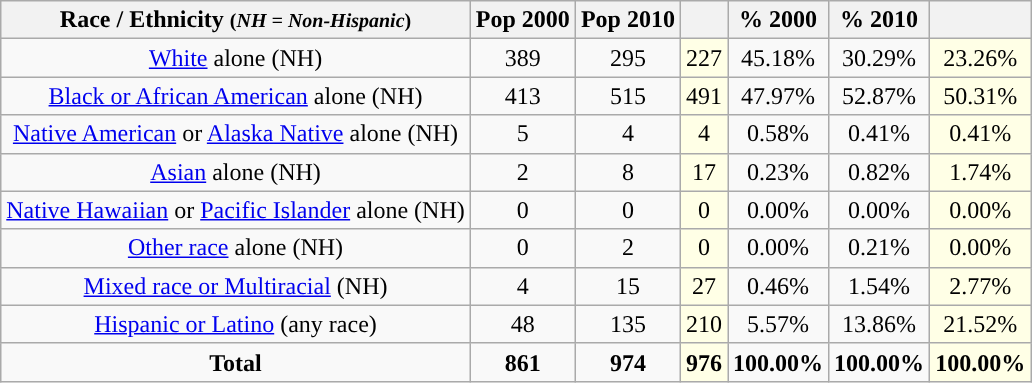<table class="wikitable" style="text-align:center;">
<tr>
<th>Race / Ethnicity <small>(<em>NH = Non-Hispanic</em>)</small></th>
<th>Pop 2000</th>
<th>Pop 2010</th>
<th></th>
<th>% 2000</th>
<th>% 2010</th>
<th></th>
</tr>
<tr>
<td><a href='#'>White</a> alone (NH)</td>
<td>389</td>
<td>295</td>
<td style='background: #ffffe6;'>227</td>
<td>45.18%</td>
<td>30.29%</td>
<td style='background: #ffffe6;'>23.26%</td>
</tr>
<tr>
<td><a href='#'>Black or African American</a> alone (NH)</td>
<td>413</td>
<td>515</td>
<td style='background: #ffffe6;'>491</td>
<td>47.97%</td>
<td>52.87%</td>
<td style='background: #ffffe6;'>50.31%</td>
</tr>
<tr>
<td><a href='#'>Native American</a> or <a href='#'>Alaska Native</a> alone (NH)</td>
<td>5</td>
<td>4</td>
<td style='background: #ffffe6;'>4</td>
<td>0.58%</td>
<td>0.41%</td>
<td style='background: #ffffe6;'>0.41%</td>
</tr>
<tr>
<td><a href='#'>Asian</a> alone (NH)</td>
<td>2</td>
<td>8</td>
<td style='background: #ffffe6;'>17</td>
<td>0.23%</td>
<td>0.82%</td>
<td style='background: #ffffe6;'>1.74%</td>
</tr>
<tr>
<td><a href='#'>Native Hawaiian</a> or <a href='#'>Pacific Islander</a> alone (NH)</td>
<td>0</td>
<td>0</td>
<td style='background: #ffffe6;'>0</td>
<td>0.00%</td>
<td>0.00%</td>
<td style='background: #ffffe6;'>0.00%</td>
</tr>
<tr>
<td><a href='#'>Other race</a> alone (NH)</td>
<td>0</td>
<td>2</td>
<td style='background: #ffffe6;'>0</td>
<td>0.00%</td>
<td>0.21%</td>
<td style='background: #ffffe6;'>0.00%</td>
</tr>
<tr>
<td><a href='#'>Mixed race or Multiracial</a> (NH)</td>
<td>4</td>
<td>15</td>
<td style='background: #ffffe6;'>27</td>
<td>0.46%</td>
<td>1.54%</td>
<td style='background: #ffffe6;'>2.77%</td>
</tr>
<tr>
<td><a href='#'>Hispanic or Latino</a> (any race)</td>
<td>48</td>
<td>135</td>
<td style='background: #ffffe6;'>210</td>
<td>5.57%</td>
<td>13.86%</td>
<td style='background: #ffffe6;'>21.52%</td>
</tr>
<tr>
<td><strong>Total</strong></td>
<td><strong>861</strong></td>
<td><strong>974</strong></td>
<td style='background: #ffffe6;'><strong>976</strong></td>
<td><strong>100.00%</strong></td>
<td><strong>100.00%</strong></td>
<td style='background: #ffffe6;'><strong>100.00%</strong></td>
</tr>
</table>
